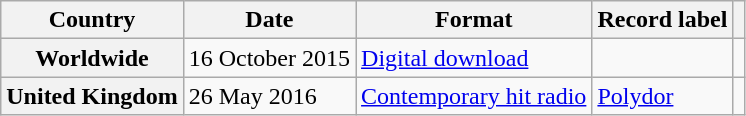<table class="wikitable">
<tr>
<th>Country</th>
<th>Date</th>
<th>Format</th>
<th>Record label</th>
<th></th>
</tr>
<tr>
<th>Worldwide</th>
<td>16 October 2015</td>
<td><a href='#'>Digital download</a></td>
<td></td>
<td></td>
</tr>
<tr>
<th>United Kingdom</th>
<td>26 May 2016</td>
<td><a href='#'>Contemporary hit radio</a></td>
<td><a href='#'>Polydor</a></td>
<td></td>
</tr>
</table>
